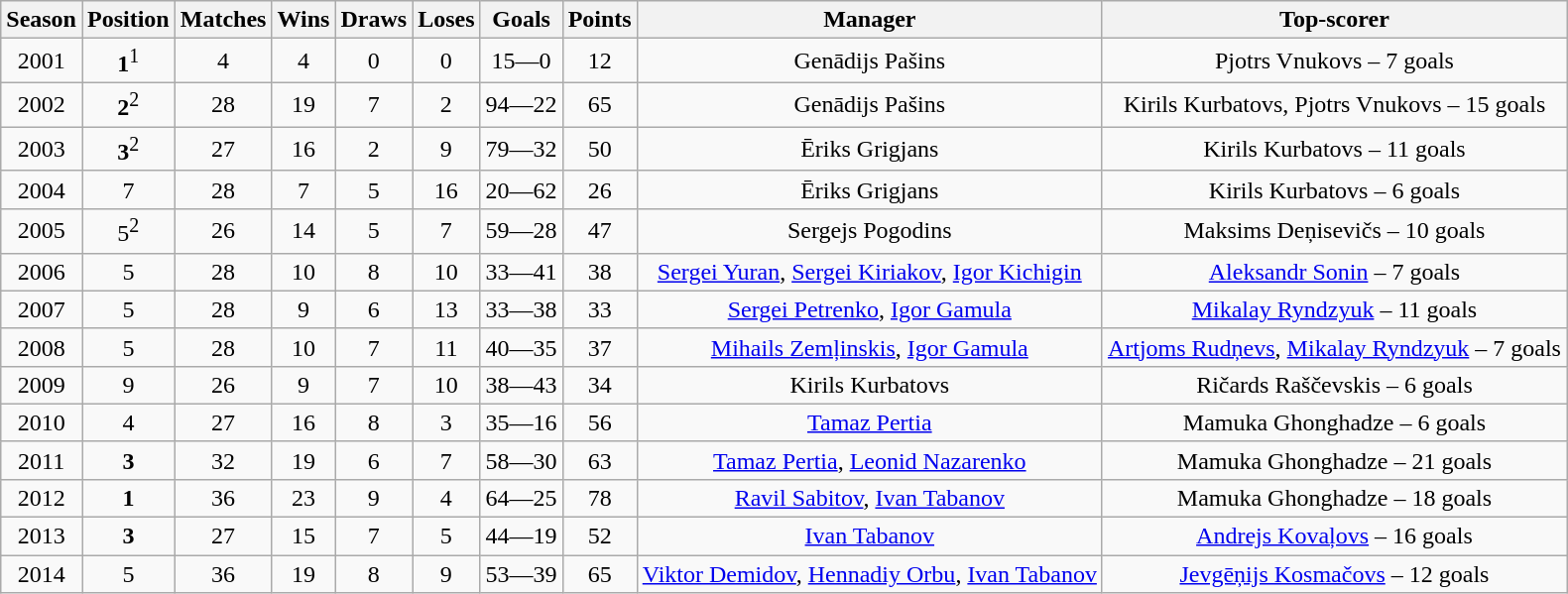<table class="wikitable" style="text-align: center;">
<tr>
<th>Season</th>
<th>Position</th>
<th>Matches</th>
<th>Wins</th>
<th>Draws</th>
<th>Loses</th>
<th>Goals</th>
<th>Points</th>
<th>Manager</th>
<th>Top-scorer</th>
</tr>
<tr>
<td>2001</td>
<td><strong>1</strong><sup>1</sup></td>
<td>4</td>
<td>4</td>
<td>0</td>
<td>0</td>
<td>15—0</td>
<td>12</td>
<td> Genādijs Pašins</td>
<td> Pjotrs Vnukovs – 7 goals</td>
</tr>
<tr>
<td>2002</td>
<td><strong>2</strong><sup>2</sup></td>
<td>28</td>
<td>19</td>
<td>7</td>
<td>2</td>
<td>94—22</td>
<td>65</td>
<td> Genādijs Pašins</td>
<td> Kirils Kurbatovs,  Pjotrs Vnukovs – 15 goals</td>
</tr>
<tr>
<td>2003</td>
<td><strong>3</strong><sup>2</sup></td>
<td>27</td>
<td>16</td>
<td>2</td>
<td>9</td>
<td>79—32</td>
<td>50</td>
<td> Ēriks Grigjans</td>
<td> Kirils Kurbatovs – 11 goals</td>
</tr>
<tr>
<td>2004</td>
<td>7</td>
<td>28</td>
<td>7</td>
<td>5</td>
<td>16</td>
<td>20—62</td>
<td>26</td>
<td> Ēriks Grigjans</td>
<td> Kirils Kurbatovs – 6 goals</td>
</tr>
<tr>
<td>2005</td>
<td>5<sup>2</sup></td>
<td>26</td>
<td>14</td>
<td>5</td>
<td>7</td>
<td>59—28</td>
<td>47</td>
<td> Sergejs Pogodins</td>
<td> Maksims Deņisevičs – 10 goals</td>
</tr>
<tr>
<td>2006</td>
<td>5</td>
<td>28</td>
<td>10</td>
<td>8</td>
<td>10</td>
<td>33—41</td>
<td>38</td>
<td> <a href='#'>Sergei Yuran</a>,  <a href='#'>Sergei Kiriakov</a>,  <a href='#'>Igor Kichigin</a></td>
<td> <a href='#'>Aleksandr Sonin</a> – 7 goals</td>
</tr>
<tr>
<td>2007</td>
<td>5</td>
<td>28</td>
<td>9</td>
<td>6</td>
<td>13</td>
<td>33—38</td>
<td>33</td>
<td> <a href='#'>Sergei Petrenko</a>,  <a href='#'>Igor Gamula</a></td>
<td> <a href='#'>Mikalay Ryndzyuk</a> – 11 goals</td>
</tr>
<tr>
<td>2008</td>
<td>5</td>
<td>28</td>
<td>10</td>
<td>7</td>
<td>11</td>
<td>40—35</td>
<td>37</td>
<td> <a href='#'>Mihails Zemļinskis</a>,  <a href='#'>Igor Gamula</a></td>
<td> <a href='#'>Artjoms Rudņevs</a>,  <a href='#'>Mikalay Ryndzyuk</a> – 7 goals</td>
</tr>
<tr>
<td>2009</td>
<td>9</td>
<td>26</td>
<td>9</td>
<td>7</td>
<td>10</td>
<td>38—43</td>
<td>34</td>
<td> Kirils Kurbatovs</td>
<td> Ričards Raščevskis – 6 goals</td>
</tr>
<tr>
<td>2010</td>
<td>4</td>
<td>27</td>
<td>16</td>
<td>8</td>
<td>3</td>
<td>35—16</td>
<td>56</td>
<td> <a href='#'>Tamaz Pertia</a></td>
<td> Mamuka Ghonghadze – 6 goals</td>
</tr>
<tr>
<td>2011</td>
<td><strong>3</strong></td>
<td>32</td>
<td>19</td>
<td>6</td>
<td>7</td>
<td>58—30</td>
<td>63</td>
<td> <a href='#'>Tamaz Pertia</a>,  <a href='#'>Leonid Nazarenko</a></td>
<td> Mamuka Ghonghadze – 21 goals</td>
</tr>
<tr>
<td>2012</td>
<td><strong>1</strong></td>
<td>36</td>
<td>23</td>
<td>9</td>
<td>4</td>
<td>64—25</td>
<td>78</td>
<td> <a href='#'>Ravil Sabitov</a>,  <a href='#'>Ivan Tabanov</a></td>
<td> Mamuka Ghonghadze – 18 goals</td>
</tr>
<tr>
<td>2013</td>
<td><strong>3</strong></td>
<td>27</td>
<td>15</td>
<td>7</td>
<td>5</td>
<td>44—19</td>
<td>52</td>
<td> <a href='#'>Ivan Tabanov</a></td>
<td> <a href='#'>Andrejs Kovaļovs</a> – 16 goals</td>
</tr>
<tr>
<td>2014</td>
<td>5</td>
<td>36</td>
<td>19</td>
<td>8</td>
<td>9</td>
<td>53—39</td>
<td>65</td>
<td> <a href='#'>Viktor Demidov</a>,  <a href='#'>Hennadiy Orbu</a>,  <a href='#'>Ivan Tabanov</a></td>
<td> <a href='#'>Jevgēņijs Kosmačovs</a> – 12 goals</td>
</tr>
</table>
